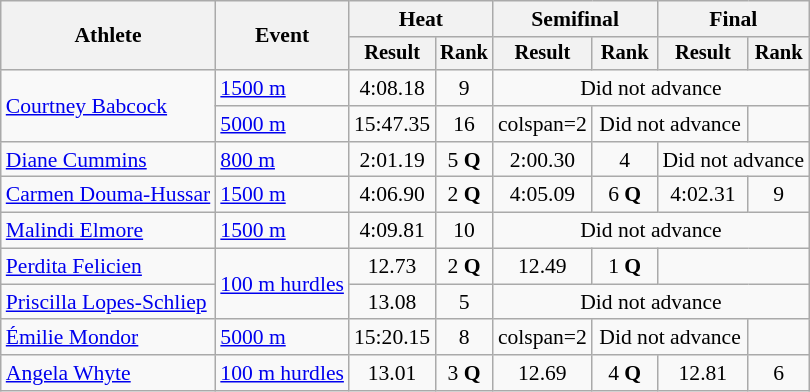<table class=wikitable style="font-size:90%">
<tr>
<th rowspan="2">Athlete</th>
<th rowspan="2">Event</th>
<th colspan="2">Heat</th>
<th colspan="2">Semifinal</th>
<th colspan="2">Final</th>
</tr>
<tr style="font-size:95%">
<th>Result</th>
<th>Rank</th>
<th>Result</th>
<th>Rank</th>
<th>Result</th>
<th>Rank</th>
</tr>
<tr align=center>
<td align=left rowspan=2><a href='#'>Courtney Babcock</a></td>
<td align=left><a href='#'>1500 m</a></td>
<td>4:08.18</td>
<td>9</td>
<td colspan=4>Did not advance</td>
</tr>
<tr align=center>
<td align=left><a href='#'>5000 m</a></td>
<td>15:47.35</td>
<td>16</td>
<td>colspan=2 </td>
<td colspan=2>Did not advance</td>
</tr>
<tr align=center>
<td align=left><a href='#'>Diane Cummins</a></td>
<td align=left><a href='#'>800 m</a></td>
<td>2:01.19</td>
<td>5 <strong>Q</strong></td>
<td>2:00.30</td>
<td>4</td>
<td colspan=2>Did not advance</td>
</tr>
<tr align=center>
<td align=left><a href='#'>Carmen Douma-Hussar</a></td>
<td align=left><a href='#'>1500 m</a></td>
<td>4:06.90</td>
<td>2 <strong>Q</strong></td>
<td>4:05.09</td>
<td>6 <strong>Q</strong></td>
<td>4:02.31</td>
<td>9</td>
</tr>
<tr align=center>
<td align=left><a href='#'>Malindi Elmore</a></td>
<td align=left><a href='#'>1500 m</a></td>
<td>4:09.81</td>
<td>10</td>
<td colspan=4>Did not advance</td>
</tr>
<tr align=center>
<td align=left><a href='#'>Perdita Felicien</a></td>
<td align=left rowspan=2><a href='#'>100 m hurdles</a></td>
<td>12.73</td>
<td>2 <strong>Q</strong></td>
<td>12.49</td>
<td>1 <strong>Q</strong></td>
<td colspan=2></td>
</tr>
<tr align=center>
<td align=left><a href='#'>Priscilla Lopes-Schliep</a></td>
<td>13.08</td>
<td>5</td>
<td colspan=4>Did not advance</td>
</tr>
<tr align=center>
<td align=left><a href='#'>Émilie Mondor</a></td>
<td align=left><a href='#'>5000 m</a></td>
<td>15:20.15</td>
<td>8</td>
<td>colspan=2 </td>
<td colspan=2>Did not advance</td>
</tr>
<tr align=center>
<td align=left><a href='#'>Angela Whyte</a></td>
<td align=left><a href='#'>100 m hurdles</a></td>
<td>13.01</td>
<td>3 <strong>Q</strong></td>
<td>12.69</td>
<td>4 <strong>Q</strong></td>
<td>12.81</td>
<td>6</td>
</tr>
</table>
